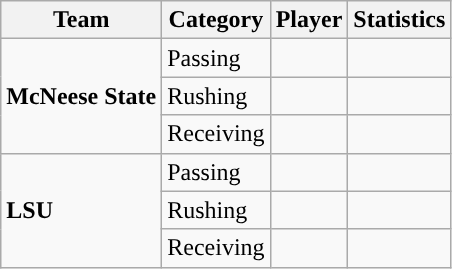<table class="wikitable" style="float: left;">
<tr>
<th>Team</th>
<th>Category</th>
<th>Player</th>
<th>Statistics</th>
</tr>
<tr>
<td rowspan=3><strong>McNeese State</strong></td>
<td>Passing</td>
<td> </td>
<td> </td>
</tr>
<tr>
<td>Rushing</td>
<td> </td>
<td> </td>
</tr>
<tr>
<td>Receiving</td>
<td> </td>
<td> </td>
</tr>
<tr>
<td rowspan=3><strong>LSU</strong></td>
<td>Passing</td>
<td> </td>
<td> </td>
</tr>
<tr>
<td>Rushing</td>
<td> </td>
<td> </td>
</tr>
<tr>
<td>Receiving</td>
<td> </td>
<td> </td>
</tr>
</table>
